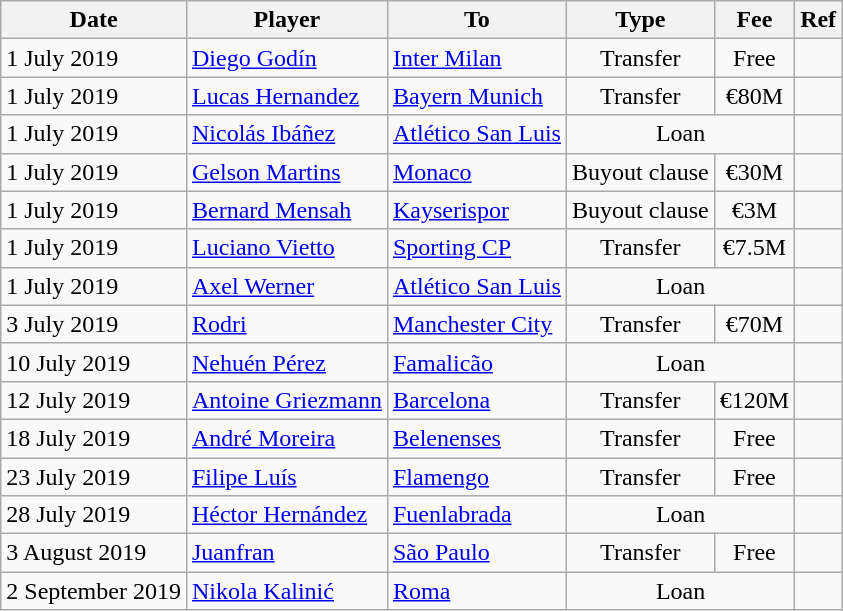<table class="wikitable">
<tr>
<th>Date</th>
<th>Player</th>
<th>To</th>
<th>Type</th>
<th>Fee</th>
<th>Ref</th>
</tr>
<tr>
<td>1 July 2019</td>
<td> <a href='#'>Diego Godín</a></td>
<td> <a href='#'>Inter Milan</a></td>
<td align=center>Transfer</td>
<td align=center>Free</td>
<td align=center></td>
</tr>
<tr>
<td>1 July 2019</td>
<td> <a href='#'>Lucas Hernandez</a></td>
<td> <a href='#'>Bayern Munich</a></td>
<td align=center>Transfer</td>
<td align=center>€80M</td>
<td align=center></td>
</tr>
<tr>
<td>1 July 2019</td>
<td> <a href='#'>Nicolás Ibáñez</a></td>
<td> <a href='#'>Atlético San Luis</a></td>
<td style="text-align:center;" colspan="2">Loan</td>
<td align=center></td>
</tr>
<tr>
<td>1 July 2019</td>
<td> <a href='#'>Gelson Martins</a></td>
<td> <a href='#'>Monaco</a></td>
<td align=center>Buyout clause</td>
<td align=center>€30M</td>
<td align=center></td>
</tr>
<tr>
<td>1 July 2019</td>
<td> <a href='#'>Bernard Mensah</a></td>
<td> <a href='#'>Kayserispor</a></td>
<td align=center>Buyout clause</td>
<td align=center>€3M</td>
<td align=center></td>
</tr>
<tr>
<td>1 July 2019</td>
<td> <a href='#'>Luciano Vietto</a></td>
<td> <a href='#'>Sporting CP</a></td>
<td align=center>Transfer</td>
<td align=center>€7.5M</td>
<td align=center></td>
</tr>
<tr>
<td>1 July 2019</td>
<td> <a href='#'>Axel Werner</a></td>
<td> <a href='#'>Atlético San Luis</a></td>
<td style="text-align:center;" colspan="2">Loan</td>
<td align=center></td>
</tr>
<tr>
<td>3 July 2019</td>
<td> <a href='#'>Rodri</a></td>
<td> <a href='#'>Manchester City</a></td>
<td align=center>Transfer</td>
<td align=center>€70M</td>
<td align=center></td>
</tr>
<tr>
<td>10 July 2019</td>
<td> <a href='#'>Nehuén Pérez</a></td>
<td> <a href='#'>Famalicão</a></td>
<td style="text-align:center;" colspan="2">Loan</td>
<td align=center></td>
</tr>
<tr>
<td>12 July 2019</td>
<td> <a href='#'>Antoine Griezmann</a></td>
<td><a href='#'>Barcelona</a></td>
<td align=center>Transfer</td>
<td align=center>€120M</td>
<td align=center></td>
</tr>
<tr>
<td>18 July 2019</td>
<td> <a href='#'>André Moreira</a></td>
<td> <a href='#'>Belenenses</a></td>
<td align=center>Transfer</td>
<td align=center>Free</td>
<td align=center></td>
</tr>
<tr>
<td>23 July 2019</td>
<td> <a href='#'>Filipe Luís</a></td>
<td> <a href='#'>Flamengo</a></td>
<td align=center>Transfer</td>
<td align=center>Free</td>
<td align=center></td>
</tr>
<tr>
<td>28 July 2019</td>
<td> <a href='#'>Héctor Hernández</a></td>
<td><a href='#'>Fuenlabrada</a></td>
<td style="text-align:center;" colspan="2">Loan</td>
<td align=center></td>
</tr>
<tr>
<td>3 August 2019</td>
<td> <a href='#'>Juanfran</a></td>
<td> <a href='#'>São Paulo</a></td>
<td align=center>Transfer</td>
<td align=center>Free</td>
<td align=center></td>
</tr>
<tr>
<td>2 September 2019</td>
<td> <a href='#'>Nikola Kalinić</a></td>
<td> <a href='#'>Roma</a></td>
<td style="text-align:center;" colspan="2">Loan</td>
<td align=center></td>
</tr>
</table>
